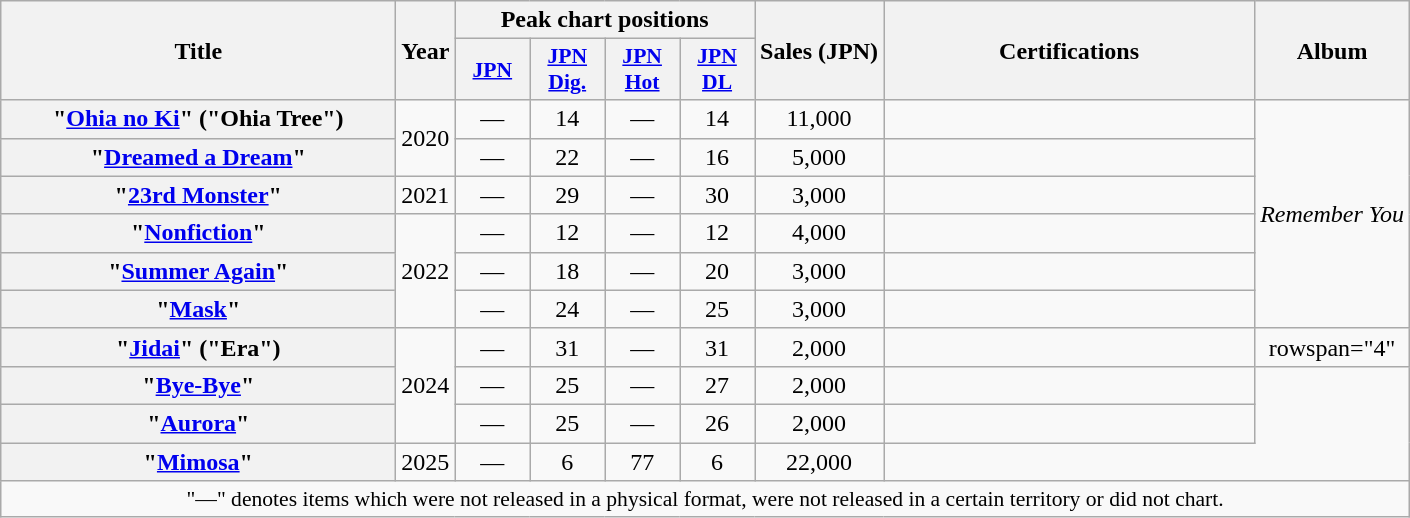<table class="wikitable plainrowheaders" style="text-align:center;">
<tr>
<th scope="col" rowspan="2" style="width:16em;">Title</th>
<th scope="col" rowspan="2">Year</th>
<th scope="col" colspan="4">Peak chart positions</th>
<th scope="col" rowspan="2">Sales (JPN)</th>
<th scope="col" rowspan="2" style="width:15em;">Certifications</th>
<th scope="col" rowspan="2">Album</th>
</tr>
<tr>
<th scope="col" style="width:3em;font-size:90%;"><a href='#'>JPN</a><br></th>
<th scope="col" style="width:3em;font-size:90%;"><a href='#'>JPN Dig.</a><br></th>
<th scope="col" style="width:3em;font-size:90%;"><a href='#'>JPN Hot</a><br></th>
<th scope="col" style="width:3em;font-size:90%;"><a href='#'>JPN DL</a><br></th>
</tr>
<tr>
<th scope="row">"<a href='#'>Ohia no Ki</a>" ("Ohia Tree")</th>
<td rowspan="2">2020</td>
<td>—</td>
<td>14</td>
<td>—</td>
<td>14</td>
<td>11,000</td>
<td></td>
<td rowspan="6"><em>Remember You</em></td>
</tr>
<tr>
<th scope="row">"<a href='#'>Dreamed a Dream</a>"</th>
<td>—</td>
<td>22</td>
<td>—</td>
<td>16</td>
<td>5,000</td>
<td></td>
</tr>
<tr>
<th scope="row">"<a href='#'>23rd Monster</a>"</th>
<td>2021</td>
<td>—</td>
<td>29</td>
<td>—</td>
<td>30</td>
<td>3,000</td>
<td></td>
</tr>
<tr>
<th scope="row">"<a href='#'>Nonfiction</a>"</th>
<td rowspan="3">2022</td>
<td>—</td>
<td>12</td>
<td>—</td>
<td>12</td>
<td>4,000</td>
<td></td>
</tr>
<tr>
<th scope="row">"<a href='#'>Summer Again</a>"</th>
<td>—</td>
<td>18</td>
<td>—</td>
<td>20</td>
<td>3,000</td>
<td></td>
</tr>
<tr>
<th scope="row">"<a href='#'>Mask</a>"</th>
<td>—</td>
<td>24</td>
<td>—</td>
<td>25</td>
<td>3,000</td>
<td></td>
</tr>
<tr>
<th scope="row">"<a href='#'>Jidai</a>" ("Era")</th>
<td rowspan="3">2024</td>
<td>—</td>
<td>31</td>
<td>—</td>
<td>31</td>
<td>2,000</td>
<td></td>
<td>rowspan="4"  </td>
</tr>
<tr>
<th scope="row">"<a href='#'>Bye-Bye</a>"</th>
<td>—</td>
<td>25</td>
<td>—</td>
<td>27</td>
<td>2,000</td>
<td></td>
</tr>
<tr>
<th scope="row">"<a href='#'>Aurora</a>"</th>
<td>—</td>
<td>25</td>
<td>—</td>
<td>26</td>
<td>2,000</td>
<td></td>
</tr>
<tr>
<th scope="row">"<a href='#'>Mimosa</a>"</th>
<td>2025</td>
<td>—</td>
<td>6</td>
<td>77</td>
<td>6</td>
<td>22,000</td>
</tr>
<tr>
<td colspan="9" align="center" style="font-size:90%;">"—" denotes items which were not released in a physical format, were not released in a certain territory or did not chart.</td>
</tr>
</table>
